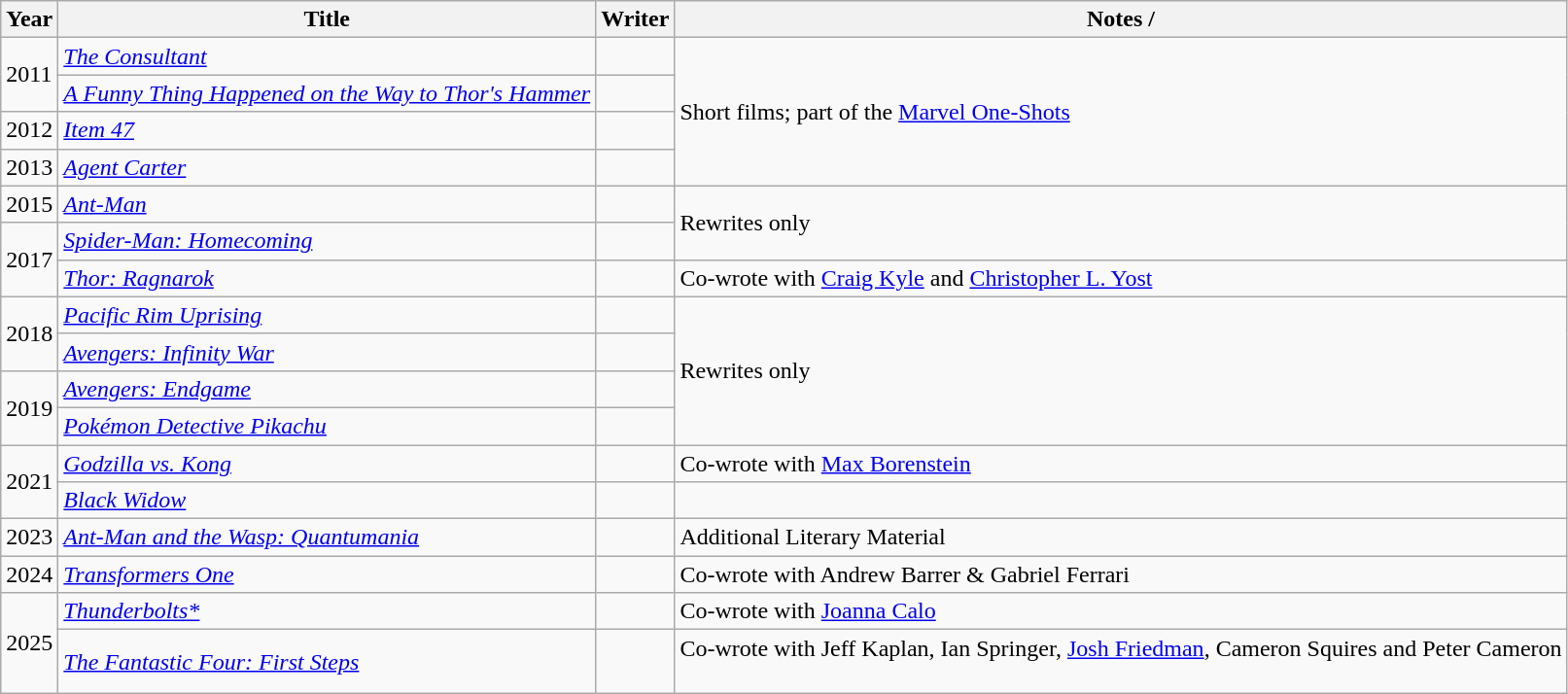<table class="wikitable">
<tr>
<th>Year</th>
<th>Title</th>
<th>Writer</th>
<th>Notes / </th>
</tr>
<tr>
<td rowspan="2">2011</td>
<td><em><a href='#'>The Consultant</a></em></td>
<td></td>
<td rowspan="4">Short films; part of the <a href='#'>Marvel One-Shots</a></td>
</tr>
<tr>
<td><em><a href='#'>A Funny Thing Happened on the Way to Thor's Hammer</a></em></td>
<td></td>
</tr>
<tr>
<td>2012</td>
<td><em><a href='#'>Item 47</a></em></td>
<td></td>
</tr>
<tr>
<td>2013</td>
<td><em><a href='#'>Agent Carter</a></em></td>
<td></td>
</tr>
<tr>
<td>2015</td>
<td><em><a href='#'>Ant-Man</a></em></td>
<td></td>
<td rowspan="2">Rewrites only</td>
</tr>
<tr>
<td rowspan="2">2017</td>
<td><em><a href='#'>Spider-Man: Homecoming</a></em></td>
<td></td>
</tr>
<tr>
<td><em><a href='#'>Thor: Ragnarok</a></em></td>
<td></td>
<td>Co-wrote with <a href='#'>Craig Kyle</a> and <a href='#'>Christopher L. Yost</a><br></td>
</tr>
<tr>
<td rowspan="2">2018</td>
<td><em><a href='#'>Pacific Rim Uprising</a></em></td>
<td></td>
<td rowspan="4">Rewrites only</td>
</tr>
<tr>
<td><em><a href='#'>Avengers: Infinity War</a></em></td>
<td></td>
</tr>
<tr>
<td rowspan="2">2019</td>
<td><em><a href='#'>Avengers: Endgame</a></em></td>
<td></td>
</tr>
<tr>
<td><em><a href='#'>Pokémon Detective Pikachu</a></em></td>
<td></td>
</tr>
<tr>
<td rowspan="2">2021</td>
<td><em><a href='#'>Godzilla vs. Kong</a></em></td>
<td></td>
<td>Co-wrote with <a href='#'>Max Borenstein</a><br></td>
</tr>
<tr>
<td><em><a href='#'>Black Widow</a></em></td>
<td></td>
<td></td>
</tr>
<tr>
<td>2023</td>
<td><em><a href='#'>Ant-Man and the Wasp: Quantumania</a></em></td>
<td></td>
<td>Additional Literary Material</td>
</tr>
<tr>
<td>2024</td>
<td><em><a href='#'>Transformers One</a></em></td>
<td></td>
<td>Co-wrote with Andrew Barrer & Gabriel Ferrari<br></td>
</tr>
<tr>
<td rowspan="2">2025</td>
<td><em><a href='#'>Thunderbolts*</a></em></td>
<td></td>
<td>Co-wrote with <a href='#'>Joanna Calo</a><br></td>
</tr>
<tr>
<td><em><a href='#'>The Fantastic Four: First Steps</a></em></td>
<td></td>
<td>Co-wrote with Jeff Kaplan, Ian Springer, <a href='#'>Josh Friedman</a>, Cameron Squires and Peter Cameron<br><br></td>
</tr>
</table>
